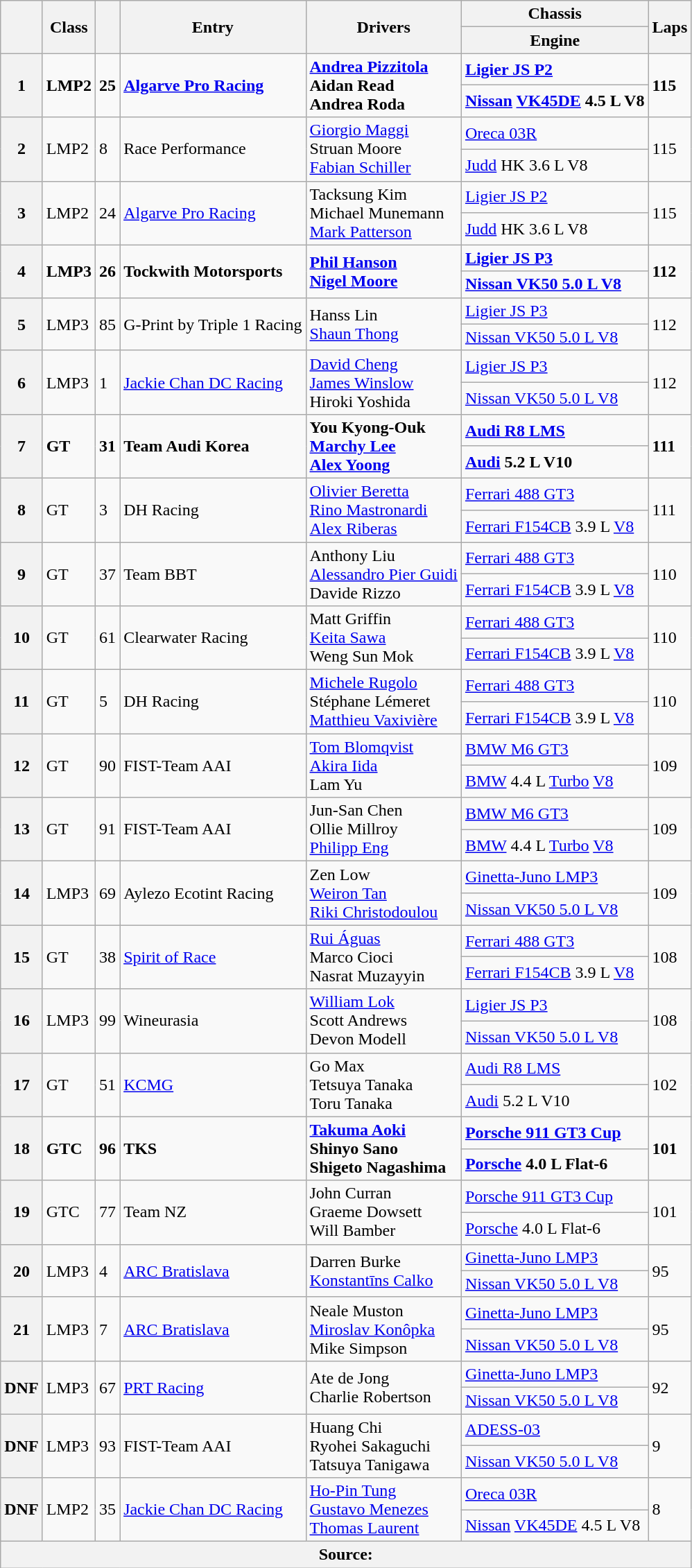<table class="wikitable">
<tr>
<th rowspan="2"></th>
<th rowspan="2">Class</th>
<th rowspan="2"></th>
<th rowspan="2">Entry</th>
<th rowspan="2">Drivers</th>
<th>Chassis</th>
<th rowspan="2">Laps</th>
</tr>
<tr>
<th>Engine</th>
</tr>
<tr>
<th rowspan="2">1</th>
<td rowspan="2"><strong>LMP2</strong></td>
<td rowspan="2"><strong>25</strong></td>
<td rowspan="2"><strong> <a href='#'>Algarve Pro Racing</a></strong></td>
<td rowspan="2"><strong> <a href='#'>Andrea Pizzitola</a></strong><br><strong> Aidan Read</strong><br><strong> Andrea Roda</strong></td>
<td><strong><a href='#'>Ligier JS P2</a></strong></td>
<td rowspan="2"><strong>115</strong></td>
</tr>
<tr>
<td><strong><a href='#'>Nissan</a> <a href='#'>VK45DE</a> 4.5 L V8</strong></td>
</tr>
<tr>
<th rowspan="2">2</th>
<td rowspan="2">LMP2</td>
<td rowspan="2">8</td>
<td rowspan="2"> Race Performance</td>
<td rowspan="2"> <a href='#'>Giorgio Maggi</a><br> Struan Moore<br> <a href='#'>Fabian Schiller</a></td>
<td><a href='#'>Oreca 03R</a></td>
<td rowspan="2">115</td>
</tr>
<tr>
<td><a href='#'>Judd</a> HK 3.6 L V8</td>
</tr>
<tr>
<th rowspan="2">3</th>
<td rowspan="2">LMP2</td>
<td rowspan="2">24</td>
<td rowspan="2"> <a href='#'>Algarve Pro Racing</a></td>
<td rowspan="2"> Tacksung Kim<br> Michael Munemann<br> <a href='#'>Mark Patterson</a></td>
<td><a href='#'>Ligier JS P2</a></td>
<td rowspan="2">115</td>
</tr>
<tr>
<td><a href='#'>Judd</a> HK 3.6 L V8</td>
</tr>
<tr>
<th rowspan="2">4</th>
<td rowspan="2"><strong>LMP3</strong></td>
<td rowspan="2"><strong>26</strong></td>
<td rowspan="2"><strong> Tockwith Motorsports</strong></td>
<td rowspan="2"><strong> <a href='#'>Phil Hanson</a></strong><br><strong> <a href='#'>Nigel Moore</a></strong></td>
<td><strong><a href='#'>Ligier JS P3</a></strong></td>
<td rowspan="2"><strong>112</strong></td>
</tr>
<tr>
<td><a href='#'><strong>Nissan VK50 5.0 L V8</strong></a></td>
</tr>
<tr>
<th rowspan="2">5</th>
<td rowspan="2">LMP3</td>
<td rowspan="2">85</td>
<td rowspan="2"> G-Print by Triple 1 Racing</td>
<td rowspan="2"> Hanss Lin<br> <a href='#'>Shaun Thong</a></td>
<td><a href='#'>Ligier JS P3</a></td>
<td rowspan="2">112</td>
</tr>
<tr>
<td><a href='#'>Nissan VK50 5.0 L V8</a></td>
</tr>
<tr>
<th rowspan="2">6</th>
<td rowspan="2">LMP3</td>
<td rowspan="2">1</td>
<td rowspan="2"> <a href='#'>Jackie Chan DC Racing</a></td>
<td rowspan="2"> <a href='#'>David Cheng</a><br> <a href='#'>James Winslow</a><br> Hiroki Yoshida</td>
<td><a href='#'>Ligier JS P3</a></td>
<td rowspan="2">112</td>
</tr>
<tr>
<td><a href='#'>Nissan VK50 5.0 L V8</a></td>
</tr>
<tr>
<th rowspan="2">7</th>
<td rowspan="2"><strong>GT</strong></td>
<td rowspan="2"><strong>31</strong></td>
<td rowspan="2"><strong> Team Audi Korea</strong></td>
<td rowspan="2"><strong> You Kyong-Ouk</strong><br><strong> <a href='#'>Marchy Lee</a></strong><br><strong> <a href='#'>Alex Yoong</a></strong></td>
<td><a href='#'><strong>Audi R8 LMS</strong></a></td>
<td rowspan="2"><strong>111</strong></td>
</tr>
<tr>
<td><strong><a href='#'>Audi</a> 5.2 L V10</strong></td>
</tr>
<tr>
<th rowspan="2">8</th>
<td rowspan="2">GT</td>
<td rowspan="2">3</td>
<td rowspan="2"> DH Racing</td>
<td rowspan="2"> <a href='#'>Olivier Beretta</a><br> <a href='#'>Rino Mastronardi</a><br> <a href='#'>Alex Riberas</a></td>
<td><a href='#'>Ferrari 488 GT3</a></td>
<td rowspan="2">111</td>
</tr>
<tr>
<td><a href='#'>Ferrari F154CB</a> 3.9 L <a href='#'>V8</a></td>
</tr>
<tr>
<th rowspan="2">9</th>
<td rowspan="2">GT</td>
<td rowspan="2">37</td>
<td rowspan="2"> Team BBT</td>
<td rowspan="2"> Anthony Liu<br> <a href='#'>Alessandro Pier Guidi</a><br> Davide Rizzo</td>
<td><a href='#'>Ferrari 488 GT3</a></td>
<td rowspan="2">110</td>
</tr>
<tr>
<td><a href='#'>Ferrari F154CB</a> 3.9 L <a href='#'>V8</a></td>
</tr>
<tr>
<th rowspan="2">10</th>
<td rowspan="2">GT</td>
<td rowspan="2">61</td>
<td rowspan="2"> Clearwater Racing</td>
<td rowspan="2"> Matt Griffin<br> <a href='#'>Keita Sawa</a><br> Weng Sun Mok</td>
<td><a href='#'>Ferrari 488 GT3</a></td>
<td rowspan="2">110</td>
</tr>
<tr>
<td><a href='#'>Ferrari F154CB</a> 3.9 L <a href='#'>V8</a></td>
</tr>
<tr>
<th rowspan="2">11</th>
<td rowspan="2">GT</td>
<td rowspan="2">5</td>
<td rowspan="2"> DH Racing</td>
<td rowspan="2"> <a href='#'>Michele Rugolo</a><br> Stéphane Lémeret<br> <a href='#'>Matthieu Vaxivière</a></td>
<td><a href='#'>Ferrari 488 GT3</a></td>
<td rowspan="2">110</td>
</tr>
<tr>
<td><a href='#'>Ferrari F154CB</a> 3.9 L <a href='#'>V8</a></td>
</tr>
<tr>
<th rowspan="2">12</th>
<td rowspan="2">GT</td>
<td rowspan="2">90</td>
<td rowspan="2"> FIST-Team AAI</td>
<td rowspan="2"> <a href='#'>Tom Blomqvist</a><br> <a href='#'>Akira Iida</a><br> Lam Yu</td>
<td><a href='#'>BMW M6 GT3</a></td>
<td rowspan="2">109</td>
</tr>
<tr>
<td><a href='#'>BMW</a> 4.4 L <a href='#'>Turbo</a> <a href='#'>V8</a></td>
</tr>
<tr>
<th rowspan="2">13</th>
<td rowspan="2">GT</td>
<td rowspan="2">91</td>
<td rowspan="2"> FIST-Team AAI</td>
<td rowspan="2"> Jun-San Chen<br> Ollie Millroy<br> <a href='#'>Philipp Eng</a></td>
<td><a href='#'>BMW M6 GT3</a></td>
<td rowspan="2">109</td>
</tr>
<tr>
<td><a href='#'>BMW</a> 4.4 L <a href='#'>Turbo</a> <a href='#'>V8</a></td>
</tr>
<tr>
<th rowspan="2">14</th>
<td rowspan="2">LMP3</td>
<td rowspan="2">69</td>
<td rowspan="2"> Aylezo Ecotint Racing</td>
<td rowspan="2"> Zen Low<br> <a href='#'>Weiron Tan</a><br> <a href='#'>Riki Christodoulou</a></td>
<td><a href='#'>Ginetta-Juno LMP3</a></td>
<td rowspan="2">109</td>
</tr>
<tr>
<td><a href='#'>Nissan VK50 5.0 L V8</a></td>
</tr>
<tr>
<th rowspan="2">15</th>
<td rowspan="2">GT</td>
<td rowspan="2">38</td>
<td rowspan="2"> <a href='#'>Spirit of Race</a></td>
<td rowspan="2"> <a href='#'>Rui Águas</a><br> Marco Cioci<br> Nasrat Muzayyin</td>
<td><a href='#'>Ferrari 488 GT3</a></td>
<td rowspan="2">108</td>
</tr>
<tr>
<td><a href='#'>Ferrari F154CB</a> 3.9 L <a href='#'>V8</a></td>
</tr>
<tr>
<th rowspan="2">16</th>
<td rowspan="2">LMP3</td>
<td rowspan="2">99</td>
<td rowspan="2"> Wineurasia</td>
<td rowspan="2"> <a href='#'>William Lok</a><br> Scott Andrews<br> Devon Modell</td>
<td><a href='#'>Ligier JS P3</a></td>
<td rowspan="2">108</td>
</tr>
<tr>
<td><a href='#'>Nissan VK50 5.0 L V8</a></td>
</tr>
<tr>
<th rowspan="2">17</th>
<td rowspan="2">GT</td>
<td rowspan="2">51</td>
<td rowspan="2"> <a href='#'>KCMG</a></td>
<td rowspan="2"> Go Max<br> Tetsuya Tanaka<br> Toru Tanaka</td>
<td><a href='#'>Audi R8 LMS</a></td>
<td rowspan="2">102</td>
</tr>
<tr>
<td><a href='#'>Audi</a> 5.2 L V10</td>
</tr>
<tr>
<th rowspan="2">18</th>
<td rowspan="2"><strong>GTC</strong></td>
<td rowspan="2"><strong>96</strong></td>
<td rowspan="2"><strong> TKS</strong></td>
<td rowspan="2"><strong> <a href='#'>Takuma Aoki</a></strong><br><strong> Shinyo Sano</strong><br><strong> Shigeto Nagashima</strong></td>
<td><strong><a href='#'>Porsche 911 GT3 Cup</a></strong></td>
<td rowspan="2"><strong>101</strong></td>
</tr>
<tr>
<td><strong><a href='#'>Porsche</a> 4.0 L Flat-6</strong></td>
</tr>
<tr>
<th rowspan="2">19</th>
<td rowspan="2">GTC</td>
<td rowspan="2">77</td>
<td rowspan="2"> Team NZ</td>
<td rowspan="2"> John Curran<br> Graeme Dowsett<br> Will Bamber</td>
<td><a href='#'>Porsche 911 GT3 Cup</a></td>
<td rowspan="2">101</td>
</tr>
<tr>
<td><a href='#'>Porsche</a> 4.0 L Flat-6</td>
</tr>
<tr>
<th rowspan="2">20</th>
<td rowspan="2">LMP3</td>
<td rowspan="2">4</td>
<td rowspan="2"> <a href='#'>ARC Bratislava</a></td>
<td rowspan="2"> Darren Burke<br> <a href='#'>Konstantīns Calko</a></td>
<td><a href='#'>Ginetta-Juno LMP3</a></td>
<td rowspan="2">95</td>
</tr>
<tr>
<td><a href='#'>Nissan VK50 5.0 L V8</a></td>
</tr>
<tr>
<th rowspan="2">21</th>
<td rowspan="2">LMP3</td>
<td rowspan="2">7</td>
<td rowspan="2"> <a href='#'>ARC Bratislava</a></td>
<td rowspan="2"> Neale Muston<br> <a href='#'>Miroslav Konôpka</a><br> Mike Simpson</td>
<td><a href='#'>Ginetta-Juno LMP3</a></td>
<td rowspan="2">95</td>
</tr>
<tr>
<td><a href='#'>Nissan VK50 5.0 L V8</a></td>
</tr>
<tr>
<th rowspan="2">DNF</th>
<td rowspan="2">LMP3</td>
<td rowspan="2">67</td>
<td rowspan="2"> <a href='#'>PRT Racing</a></td>
<td rowspan="2"> Ate de Jong<br> Charlie Robertson</td>
<td><a href='#'>Ginetta-Juno LMP3</a></td>
<td rowspan="2">92</td>
</tr>
<tr>
<td><a href='#'>Nissan VK50 5.0 L V8</a></td>
</tr>
<tr>
<th rowspan="2">DNF</th>
<td rowspan="2">LMP3</td>
<td rowspan="2">93</td>
<td rowspan="2"> FIST-Team AAI</td>
<td rowspan="2"> Huang Chi<br> Ryohei Sakaguchi<br> Tatsuya Tanigawa</td>
<td><a href='#'>ADESS-03</a></td>
<td rowspan="2">9</td>
</tr>
<tr>
<td><a href='#'>Nissan VK50 5.0 L V8</a></td>
</tr>
<tr>
<th rowspan="2">DNF</th>
<td rowspan="2">LMP2</td>
<td rowspan="2">35</td>
<td rowspan="2"> <a href='#'>Jackie Chan DC Racing</a></td>
<td rowspan="2"> <a href='#'>Ho-Pin Tung</a><br> <a href='#'>Gustavo Menezes</a><br> <a href='#'>Thomas Laurent</a></td>
<td><a href='#'>Oreca 03R</a></td>
<td rowspan="2">8</td>
</tr>
<tr>
<td><a href='#'>Nissan</a> <a href='#'>VK45DE</a> 4.5 L V8</td>
</tr>
<tr>
<th colspan="7">Source:</th>
</tr>
</table>
